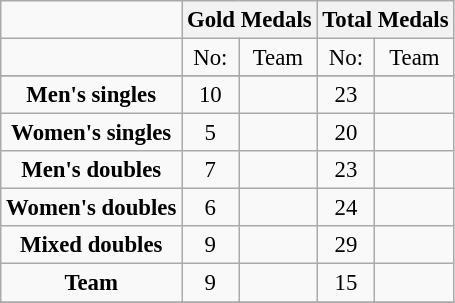<table class="wikitable" style="text-align: center; font-size:95%;">
<tr>
<td></td>
<th colspan=2>Gold Medals</th>
<th colspan=2>Total Medals</th>
</tr>
<tr>
<td></td>
<td>No:</td>
<td>Team</td>
<td>No:</td>
<td>Team</td>
</tr>
<tr>
</tr>
<tr>
<td><strong>Men's singles</strong></td>
<td>10</td>
<td align="left"></td>
<td>23</td>
<td align="left"></td>
</tr>
<tr>
<td><strong>Women's singles</strong></td>
<td>5</td>
<td align="left"></td>
<td>20</td>
<td align="left"></td>
</tr>
<tr>
<td><strong>Men's doubles</strong></td>
<td>7</td>
<td align="left"></td>
<td>23</td>
<td align="left"></td>
</tr>
<tr>
<td><strong>Women's doubles</strong></td>
<td>6</td>
<td align="left"> </td>
<td>24</td>
<td align="left"></td>
</tr>
<tr>
<td><strong>Mixed doubles</strong></td>
<td>9</td>
<td align="left"></td>
<td>29</td>
<td align="left"></td>
</tr>
<tr>
<td><strong>Team</strong></td>
<td>9</td>
<td align="left"></td>
<td>15</td>
<td align="left"></td>
</tr>
<tr>
</tr>
</table>
